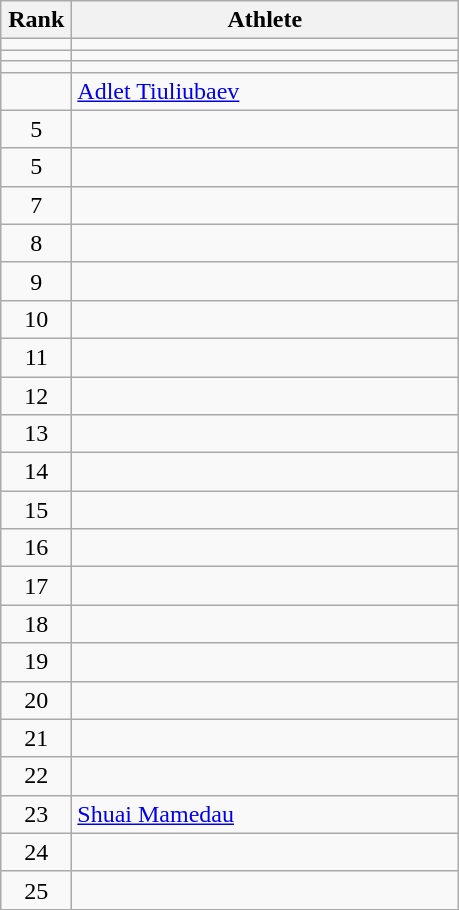<table class="wikitable" style="text-align: center;">
<tr>
<th width=40>Rank</th>
<th width=250>Athlete</th>
</tr>
<tr>
<td></td>
<td align="left"></td>
</tr>
<tr>
<td></td>
<td align="left"></td>
</tr>
<tr>
<td></td>
<td align="left"></td>
</tr>
<tr>
<td></td>
<td align="left"> <a href='#'>Adlet Tiuliubaev</a> </td>
</tr>
<tr>
<td>5</td>
<td align="left"></td>
</tr>
<tr>
<td>5</td>
<td align="left"></td>
</tr>
<tr>
<td>7</td>
<td align="left"></td>
</tr>
<tr>
<td>8</td>
<td align="left"></td>
</tr>
<tr>
<td>9</td>
<td align="left"></td>
</tr>
<tr>
<td>10</td>
<td align="left"></td>
</tr>
<tr>
<td>11</td>
<td align="left"></td>
</tr>
<tr>
<td>12</td>
<td align="left"></td>
</tr>
<tr>
<td>13</td>
<td align="left"></td>
</tr>
<tr>
<td>14</td>
<td align="left"></td>
</tr>
<tr>
<td>15</td>
<td align="left"></td>
</tr>
<tr>
<td>16</td>
<td align="left"></td>
</tr>
<tr>
<td>17</td>
<td align="left"></td>
</tr>
<tr>
<td>18</td>
<td align="left"></td>
</tr>
<tr>
<td>19</td>
<td align="left"></td>
</tr>
<tr>
<td>20</td>
<td align="left"></td>
</tr>
<tr>
<td>21</td>
<td align="left"></td>
</tr>
<tr>
<td>22</td>
<td align="left"></td>
</tr>
<tr>
<td>23</td>
<td align="left"> <a href='#'>Shuai Mamedau</a> </td>
</tr>
<tr>
<td>24</td>
<td align="left"></td>
</tr>
<tr>
<td>25</td>
<td align="left"></td>
</tr>
</table>
